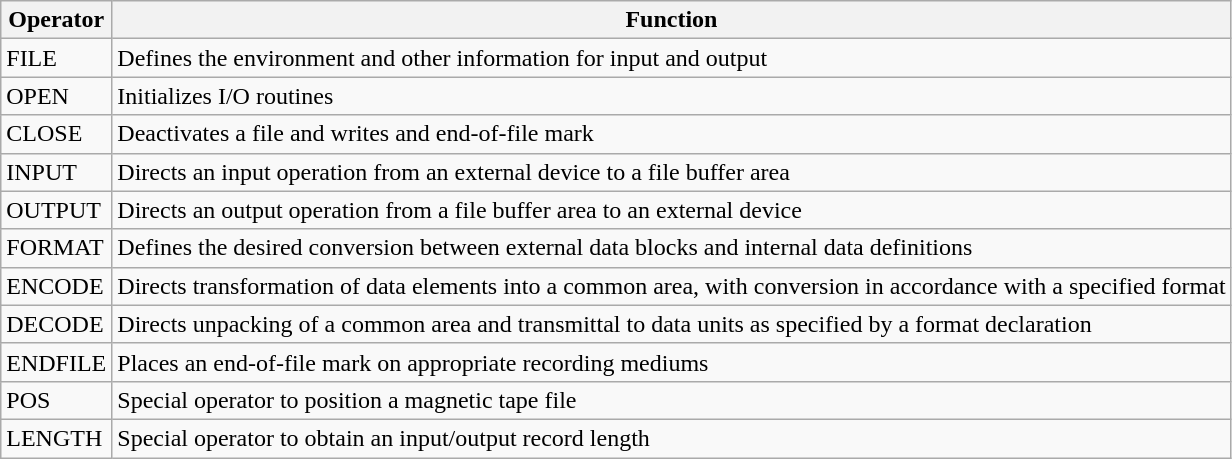<table class="wikitable">
<tr>
<th>Operator</th>
<th>Function</th>
</tr>
<tr>
<td>FILE</td>
<td>Defines the environment and other information for input and output</td>
</tr>
<tr>
<td>OPEN</td>
<td>Initializes I/O routines</td>
</tr>
<tr>
<td>CLOSE</td>
<td>Deactivates a file and writes and end-of-file mark</td>
</tr>
<tr>
<td>INPUT</td>
<td>Directs an input operation from an external device to a file buffer area</td>
</tr>
<tr>
<td>OUTPUT</td>
<td>Directs an output operation from a file buffer area to an external device</td>
</tr>
<tr>
<td>FORMAT</td>
<td>Defines the desired conversion between external data blocks and internal data definitions</td>
</tr>
<tr>
<td>ENCODE</td>
<td>Directs transformation of data elements into a common area, with conversion in accordance with a specified format</td>
</tr>
<tr>
<td>DECODE</td>
<td>Directs unpacking of a common area and transmittal to data units as specified by a format declaration</td>
</tr>
<tr>
<td>ENDFILE</td>
<td>Places an end-of-file mark on appropriate recording mediums</td>
</tr>
<tr>
<td>POS</td>
<td>Special operator to position a magnetic tape file</td>
</tr>
<tr>
<td>LENGTH</td>
<td>Special operator to obtain an input/output record length</td>
</tr>
</table>
